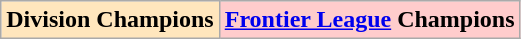<table class="wikitable style="text-align:center; font-size:85%">
<tr>
<td align="center" bgcolor="#FFE6BD"><strong>Division Champions</strong><br></td>
<td align="center" bgcolor="#FFCCCC"><strong><a href='#'>Frontier League</a> Champions</strong> <br></td>
</tr>
</table>
